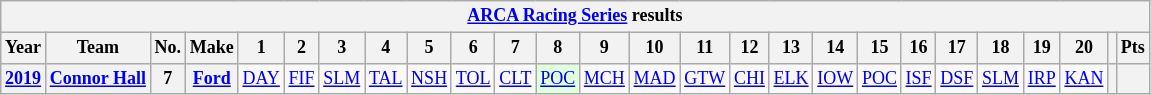<table class="wikitable" style="text-align:center; font-size:75%">
<tr>
<th colspan=27><a href='#'>ARCA Racing Series</a> results</th>
</tr>
<tr>
<th>Year</th>
<th>Team</th>
<th>No.</th>
<th>Make</th>
<th>1</th>
<th>2</th>
<th>3</th>
<th>4</th>
<th>5</th>
<th>6</th>
<th>7</th>
<th>8</th>
<th>9</th>
<th>10</th>
<th>11</th>
<th>12</th>
<th>13</th>
<th>14</th>
<th>15</th>
<th>16</th>
<th>17</th>
<th>18</th>
<th>19</th>
<th>20</th>
<th></th>
<th>Pts</th>
</tr>
<tr>
<th><a href='#'>2019</a></th>
<th><a href='#'>Connor Hall</a></th>
<th>7</th>
<th><a href='#'>Ford</a></th>
<td><a href='#'>DAY</a></td>
<td><a href='#'>FIF</a></td>
<td><a href='#'>SLM</a></td>
<td><a href='#'>TAL</a></td>
<td><a href='#'>NSH</a></td>
<td><a href='#'>TOL</a></td>
<td><a href='#'>CLT</a></td>
<td style="background:#DFFFDF;"><a href='#'>POC</a><br></td>
<td><a href='#'>MCH</a></td>
<td><a href='#'>MAD</a></td>
<td><a href='#'>GTW</a></td>
<td><a href='#'>CHI</a></td>
<td><a href='#'>ELK</a></td>
<td><a href='#'>IOW</a></td>
<td><a href='#'>POC</a></td>
<td><a href='#'>ISF</a></td>
<td><a href='#'>DSF</a></td>
<td><a href='#'>SLM</a></td>
<td><a href='#'>IRP</a></td>
<td><a href='#'>KAN</a></td>
<th></th>
<th></th>
</tr>
</table>
